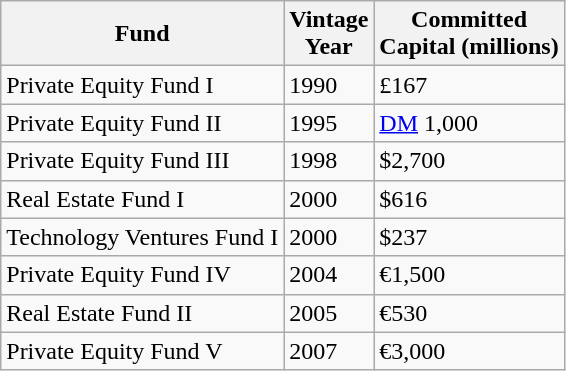<table class="wikitable">
<tr>
<th>Fund</th>
<th>Vintage<br>Year</th>
<th>Committed<br>Capital (millions)</th>
</tr>
<tr>
<td>Private Equity Fund I</td>
<td>1990</td>
<td>£167</td>
</tr>
<tr>
<td>Private Equity Fund II</td>
<td>1995</td>
<td><a href='#'>DM</a> 1,000</td>
</tr>
<tr>
<td>Private Equity Fund III</td>
<td>1998</td>
<td>$2,700</td>
</tr>
<tr>
<td>Real Estate Fund I</td>
<td>2000</td>
<td>$616</td>
</tr>
<tr>
<td>Technology Ventures Fund I</td>
<td>2000</td>
<td>$237</td>
</tr>
<tr>
<td>Private Equity Fund IV</td>
<td>2004</td>
<td>€1,500</td>
</tr>
<tr>
<td>Real Estate Fund II</td>
<td>2005</td>
<td>€530</td>
</tr>
<tr>
<td>Private Equity Fund V</td>
<td>2007</td>
<td>€3,000</td>
</tr>
</table>
